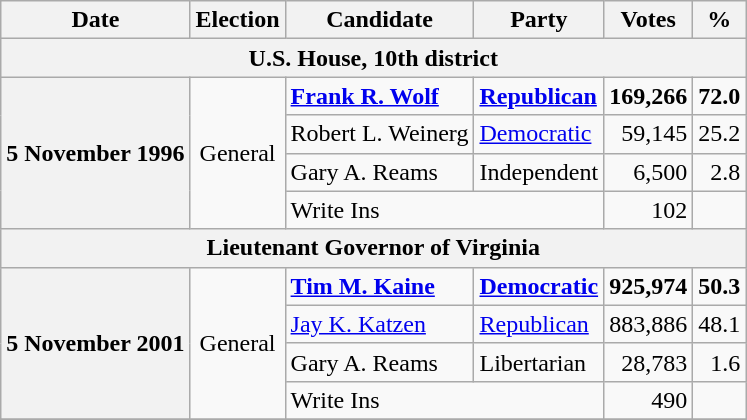<table class="wikitable">
<tr>
<th>Date</th>
<th>Election</th>
<th>Candidate</th>
<th>Party</th>
<th>Votes</th>
<th>%</th>
</tr>
<tr>
<th colspan="6">U.S. House, 10th district</th>
</tr>
<tr>
<th rowspan="4">5 November 1996</th>
<td rowspan="4" align="center">General</td>
<td><strong><a href='#'>Frank R. Wolf</a></strong></td>
<td><strong><a href='#'>Republican</a></strong></td>
<td align="right"><strong>169,266</strong></td>
<td align="right"><strong>72.0</strong></td>
</tr>
<tr>
<td>Robert L. Weinerg</td>
<td><a href='#'>Democratic</a></td>
<td align="right">59,145</td>
<td align="right">25.2</td>
</tr>
<tr>
<td>Gary A. Reams</td>
<td>Independent</td>
<td align="right">6,500</td>
<td align="right">2.8</td>
</tr>
<tr>
<td colspan="2">Write Ins</td>
<td align="right">102</td>
<td align="right"></td>
</tr>
<tr>
<th colspan="6">Lieutenant Governor of Virginia</th>
</tr>
<tr>
<th rowspan="4">5 November 2001</th>
<td rowspan="4" align="center">General</td>
<td><strong><a href='#'>Tim M. Kaine</a></strong></td>
<td><strong><a href='#'>Democratic</a></strong></td>
<td align="right"><strong>925,974</strong></td>
<td align="right"><strong>50.3</strong></td>
</tr>
<tr>
<td><a href='#'>Jay K. Katzen</a></td>
<td><a href='#'>Republican</a></td>
<td align="right">883,886</td>
<td align="right">48.1</td>
</tr>
<tr>
<td>Gary A. Reams</td>
<td>Libertarian</td>
<td align="right">28,783</td>
<td align="right">1.6</td>
</tr>
<tr>
<td colspan="2">Write Ins</td>
<td align="right">490</td>
<td align="right"></td>
</tr>
<tr>
</tr>
</table>
